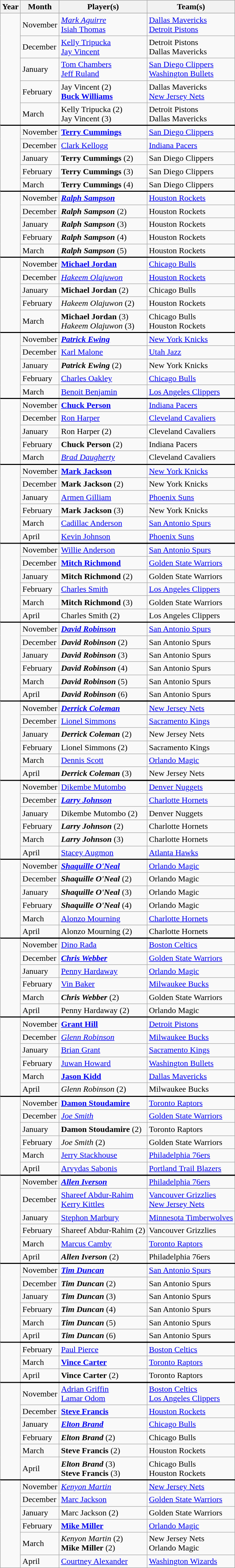<table class="wikitable">
<tr>
<th>Year</th>
<th>Month</th>
<th>Player(s)</th>
<th>Team(s)</th>
</tr>
<tr>
<td rowspan=6></td>
</tr>
<tr>
<td>November</td>
<td><em><a href='#'>Mark Aguirre</a></em><br><a href='#'>Isiah Thomas</a></td>
<td><a href='#'>Dallas Mavericks</a><br><a href='#'>Detroit Pistons</a></td>
</tr>
<tr>
<td>December</td>
<td><a href='#'>Kelly Tripucka</a><br><a href='#'>Jay Vincent</a></td>
<td>Detroit Pistons<br>Dallas Mavericks</td>
</tr>
<tr>
<td>January</td>
<td><a href='#'>Tom Chambers</a><br><a href='#'>Jeff Ruland</a></td>
<td><a href='#'>San Diego Clippers</a><br><a href='#'>Washington Bullets</a></td>
</tr>
<tr>
<td>February</td>
<td>Jay Vincent (2)<br><strong><a href='#'>Buck Williams</a></strong></td>
<td>Dallas Mavericks<br><a href='#'>New Jersey Nets</a></td>
</tr>
<tr>
<td>March</td>
<td>Kelly Tripucka (2)<br>Jay Vincent (3)</td>
<td>Detroit Pistons<br>Dallas Mavericks</td>
</tr>
<tr style="border-top:2px solid black">
<td rowspan=6></td>
</tr>
<tr style="border-top:2px solid black">
<td>November</td>
<td><strong><a href='#'>Terry Cummings</a></strong></td>
<td><a href='#'>San Diego Clippers</a></td>
</tr>
<tr>
<td>December</td>
<td><a href='#'>Clark Kellogg</a></td>
<td><a href='#'>Indiana Pacers</a></td>
</tr>
<tr>
<td>January</td>
<td><strong>Terry Cummings</strong> (2)</td>
<td>San Diego Clippers</td>
</tr>
<tr>
<td>February</td>
<td><strong>Terry Cummings</strong> (3)</td>
<td>San Diego Clippers</td>
</tr>
<tr>
<td>March</td>
<td><strong>Terry Cummings</strong> (4)</td>
<td>San Diego Clippers</td>
</tr>
<tr style="border-top:2px solid black">
<td rowspan=6></td>
</tr>
<tr style="border-top:2px solid black">
<td>November</td>
<td><strong><em><a href='#'>Ralph Sampson</a></em></strong></td>
<td><a href='#'>Houston Rockets</a></td>
</tr>
<tr>
<td>December</td>
<td><strong><em>Ralph Sampson</em></strong> (2)</td>
<td>Houston Rockets</td>
</tr>
<tr>
<td>January</td>
<td><strong><em>Ralph Sampson</em></strong> (3)</td>
<td>Houston Rockets</td>
</tr>
<tr>
<td>February</td>
<td><strong><em>Ralph Sampson</em></strong> (4)</td>
<td>Houston Rockets</td>
</tr>
<tr>
<td>March</td>
<td><strong><em>Ralph Sampson</em></strong> (5)</td>
<td>Houston Rockets</td>
</tr>
<tr style="border-top:2px solid black">
<td rowspan=6></td>
</tr>
<tr style="border-top:2px solid black">
<td>November</td>
<td><strong><a href='#'>Michael Jordan</a></strong></td>
<td><a href='#'>Chicago Bulls</a></td>
</tr>
<tr>
<td>December</td>
<td><em><a href='#'>Hakeem Olajuwon</a></em></td>
<td><a href='#'>Houston Rockets</a></td>
</tr>
<tr>
<td>January</td>
<td><strong>Michael Jordan</strong> (2)</td>
<td>Chicago Bulls</td>
</tr>
<tr>
<td>February</td>
<td><em>Hakeem Olajuwon</em> (2)</td>
<td>Houston Rockets</td>
</tr>
<tr>
<td>March</td>
<td><strong>Michael Jordan</strong> (3)<br><em>Hakeem Olajuwon</em> (3)</td>
<td>Chicago Bulls<br>Houston Rockets</td>
</tr>
<tr style="border-top:2px solid black">
<td rowspan=6></td>
</tr>
<tr style="border-top:2px solid black">
<td>November</td>
<td><strong><em><a href='#'>Patrick Ewing</a></em></strong></td>
<td><a href='#'>New York Knicks</a></td>
</tr>
<tr>
<td>December</td>
<td><a href='#'>Karl Malone</a></td>
<td><a href='#'>Utah Jazz</a></td>
</tr>
<tr>
<td>January</td>
<td><strong><em>Patrick Ewing</em></strong> (2)</td>
<td>New York Knicks</td>
</tr>
<tr>
<td>February</td>
<td><a href='#'>Charles Oakley</a></td>
<td><a href='#'>Chicago Bulls</a></td>
</tr>
<tr>
<td>March</td>
<td><a href='#'>Benoit Benjamin</a></td>
<td><a href='#'>Los Angeles Clippers</a></td>
</tr>
<tr style="border-top:2px solid black">
<td rowspan=6></td>
</tr>
<tr style="border-top:2px solid black">
<td>November</td>
<td><strong><a href='#'>Chuck Person</a></strong></td>
<td><a href='#'>Indiana Pacers</a></td>
</tr>
<tr>
<td>December</td>
<td><a href='#'>Ron Harper</a></td>
<td><a href='#'>Cleveland Cavaliers</a></td>
</tr>
<tr>
<td>January</td>
<td>Ron Harper (2)</td>
<td>Cleveland Cavaliers</td>
</tr>
<tr>
<td>February</td>
<td><strong>Chuck Person</strong> (2)</td>
<td>Indiana Pacers</td>
</tr>
<tr>
<td>March</td>
<td><em><a href='#'>Brad Daugherty</a></em></td>
<td>Cleveland Cavaliers</td>
</tr>
<tr style="border-top:2px solid black">
<td rowspan=7></td>
</tr>
<tr style="border-top:2px solid black">
<td>November</td>
<td><strong><a href='#'>Mark Jackson</a></strong></td>
<td><a href='#'>New York Knicks</a></td>
</tr>
<tr>
<td>December</td>
<td><strong>Mark Jackson</strong> (2)</td>
<td>New York Knicks</td>
</tr>
<tr>
<td>January</td>
<td><a href='#'>Armen Gilliam</a></td>
<td><a href='#'>Phoenix Suns</a></td>
</tr>
<tr>
<td>February</td>
<td><strong>Mark Jackson</strong> (3)</td>
<td>New York Knicks</td>
</tr>
<tr>
<td>March</td>
<td><a href='#'>Cadillac Anderson</a></td>
<td><a href='#'>San Antonio Spurs</a></td>
</tr>
<tr>
<td>April</td>
<td><a href='#'>Kevin Johnson</a></td>
<td><a href='#'>Phoenix Suns</a></td>
</tr>
<tr style="border-top:2px solid black">
<td rowspan=7></td>
</tr>
<tr style="border-top:2px solid black">
<td>November</td>
<td><a href='#'>Willie Anderson</a></td>
<td><a href='#'>San Antonio Spurs</a></td>
</tr>
<tr>
<td>December</td>
<td><strong><a href='#'>Mitch Richmond</a></strong></td>
<td><a href='#'>Golden State Warriors</a></td>
</tr>
<tr>
<td>January</td>
<td><strong>Mitch Richmond</strong> (2)</td>
<td>Golden State Warriors</td>
</tr>
<tr>
<td>February</td>
<td><a href='#'>Charles Smith</a></td>
<td><a href='#'>Los Angeles Clippers</a></td>
</tr>
<tr>
<td>March</td>
<td><strong>Mitch Richmond</strong> (3)</td>
<td>Golden State Warriors</td>
</tr>
<tr>
<td>April</td>
<td>Charles Smith (2)</td>
<td>Los Angeles Clippers</td>
</tr>
<tr style="border-top:2px solid black">
<td rowspan=7></td>
</tr>
<tr style="border-top:2px solid black">
<td>November</td>
<td><strong><em><a href='#'>David Robinson</a></em></strong></td>
<td><a href='#'>San Antonio Spurs</a></td>
</tr>
<tr>
<td>December</td>
<td><strong><em>David Robinson</em></strong> (2)</td>
<td>San Antonio Spurs</td>
</tr>
<tr>
<td>January</td>
<td><strong><em>David Robinson</em></strong> (3)</td>
<td>San Antonio Spurs</td>
</tr>
<tr>
<td>February</td>
<td><strong><em>David Robinson</em></strong> (4)</td>
<td>San Antonio Spurs</td>
</tr>
<tr>
<td>March</td>
<td><strong><em>David Robinson</em></strong> (5)</td>
<td>San Antonio Spurs</td>
</tr>
<tr>
<td>April</td>
<td><strong><em>David Robinson</em></strong> (6)</td>
<td>San Antonio Spurs</td>
</tr>
<tr style="border-top:2px solid black">
<td rowspan=7></td>
</tr>
<tr style="border-top:2px solid black">
<td>November</td>
<td><strong><em><a href='#'>Derrick Coleman</a></em></strong></td>
<td><a href='#'>New Jersey Nets</a></td>
</tr>
<tr>
<td>December</td>
<td><a href='#'>Lionel Simmons</a></td>
<td><a href='#'>Sacramento Kings</a></td>
</tr>
<tr>
<td>January</td>
<td><strong><em>Derrick Coleman</em></strong> (2)</td>
<td>New Jersey Nets</td>
</tr>
<tr>
<td>February</td>
<td>Lionel Simmons (2)</td>
<td>Sacramento Kings</td>
</tr>
<tr>
<td>March</td>
<td><a href='#'>Dennis Scott</a></td>
<td><a href='#'>Orlando Magic</a></td>
</tr>
<tr>
<td>April</td>
<td><strong><em>Derrick Coleman</em></strong> (3)</td>
<td>New Jersey Nets</td>
</tr>
<tr style="border-top:2px solid black">
<td rowspan=7></td>
</tr>
<tr style="border-top:2px solid black">
<td>November</td>
<td><a href='#'>Dikembe Mutombo</a></td>
<td><a href='#'>Denver Nuggets</a></td>
</tr>
<tr>
<td>December</td>
<td><strong><em><a href='#'>Larry Johnson</a></em></strong></td>
<td><a href='#'>Charlotte Hornets</a></td>
</tr>
<tr>
<td>January</td>
<td>Dikembe Mutombo (2)</td>
<td>Denver Nuggets</td>
</tr>
<tr>
<td>February</td>
<td><strong><em>Larry Johnson</em></strong> (2)</td>
<td>Charlotte Hornets</td>
</tr>
<tr>
<td>March</td>
<td><strong><em>Larry Johnson</em></strong> (3)</td>
<td>Charlotte Hornets</td>
</tr>
<tr>
<td>April</td>
<td><a href='#'>Stacey Augmon</a></td>
<td><a href='#'>Atlanta Hawks</a></td>
</tr>
<tr style="border-top:2px solid black">
<td rowspan=7></td>
</tr>
<tr style="border-top:2px solid black">
<td>November</td>
<td><strong><em><a href='#'>Shaquille O'Neal</a></em></strong></td>
<td><a href='#'>Orlando Magic</a></td>
</tr>
<tr>
<td>December</td>
<td><strong><em>Shaquille O'Neal</em></strong> (2)</td>
<td>Orlando Magic</td>
</tr>
<tr>
<td>January</td>
<td><strong><em>Shaquille O'Neal</em></strong> (3)</td>
<td>Orlando Magic</td>
</tr>
<tr>
<td>February</td>
<td><strong><em>Shaquille O'Neal</em></strong> (4)</td>
<td>Orlando Magic</td>
</tr>
<tr>
<td>March</td>
<td><a href='#'>Alonzo Mourning</a></td>
<td><a href='#'>Charlotte Hornets</a></td>
</tr>
<tr>
<td>April</td>
<td>Alonzo Mourning (2)</td>
<td>Charlotte Hornets</td>
</tr>
<tr style="border-top:2px solid black">
<td rowspan=7></td>
</tr>
<tr style="border-top:2px solid black">
<td>November</td>
<td><a href='#'>Dino Rađa</a></td>
<td><a href='#'>Boston Celtics</a></td>
</tr>
<tr>
<td>December</td>
<td><strong><em><a href='#'>Chris Webber</a></em></strong></td>
<td><a href='#'>Golden State Warriors</a></td>
</tr>
<tr>
<td>January</td>
<td><a href='#'>Penny Hardaway</a></td>
<td><a href='#'>Orlando Magic</a></td>
</tr>
<tr>
<td>February</td>
<td><a href='#'>Vin Baker</a></td>
<td><a href='#'>Milwaukee Bucks</a></td>
</tr>
<tr>
<td>March</td>
<td><strong><em>Chris Webber</em></strong> (2)</td>
<td>Golden State Warriors</td>
</tr>
<tr>
<td>April</td>
<td>Penny Hardaway (2)</td>
<td>Orlando Magic</td>
</tr>
<tr style="border-top:2px solid black">
<td rowspan=7></td>
</tr>
<tr style="border-top:2px solid black">
<td>November</td>
<td><strong><a href='#'>Grant Hill</a></strong></td>
<td><a href='#'>Detroit Pistons</a></td>
</tr>
<tr>
<td>December</td>
<td><em><a href='#'>Glenn Robinson</a></em></td>
<td><a href='#'>Milwaukee Bucks</a></td>
</tr>
<tr>
<td>January</td>
<td><a href='#'>Brian Grant</a></td>
<td><a href='#'>Sacramento Kings</a></td>
</tr>
<tr>
<td>February</td>
<td><a href='#'>Juwan Howard</a></td>
<td><a href='#'>Washington Bullets</a></td>
</tr>
<tr>
<td>March</td>
<td><strong><a href='#'>Jason Kidd</a></strong></td>
<td><a href='#'>Dallas Mavericks</a></td>
</tr>
<tr>
<td>April</td>
<td><em>Glenn Robinson</em> (2)</td>
<td>Milwaukee Bucks</td>
</tr>
<tr style="border-top:2px solid black">
<td rowspan=7></td>
</tr>
<tr style="border-top:2px solid black">
<td>November</td>
<td><strong><a href='#'>Damon Stoudamire</a></strong></td>
<td><a href='#'>Toronto Raptors</a></td>
</tr>
<tr>
<td>December</td>
<td><em><a href='#'>Joe Smith</a></em></td>
<td><a href='#'>Golden State Warriors</a></td>
</tr>
<tr>
<td>January</td>
<td><strong>Damon Stoudamire</strong> (2)</td>
<td>Toronto Raptors</td>
</tr>
<tr>
<td>February</td>
<td><em>Joe Smith</em> (2)</td>
<td>Golden State Warriors</td>
</tr>
<tr>
<td>March</td>
<td><a href='#'>Jerry Stackhouse</a></td>
<td><a href='#'>Philadelphia 76ers</a></td>
</tr>
<tr>
<td>April</td>
<td><a href='#'>Arvydas Sabonis</a></td>
<td><a href='#'>Portland Trail Blazers</a></td>
</tr>
<tr style="border-top:2px solid black">
<td rowspan=7></td>
</tr>
<tr style="border-top:2px solid black">
<td>November</td>
<td><strong><em><a href='#'>Allen Iverson</a></em></strong></td>
<td><a href='#'>Philadelphia 76ers</a></td>
</tr>
<tr>
<td>December</td>
<td><a href='#'>Shareef Abdur-Rahim</a><br><a href='#'>Kerry Kittles</a></td>
<td><a href='#'>Vancouver Grizzlies</a><br><a href='#'>New Jersey Nets</a></td>
</tr>
<tr>
<td>January</td>
<td><a href='#'>Stephon Marbury</a></td>
<td><a href='#'>Minnesota Timberwolves</a></td>
</tr>
<tr>
<td>February</td>
<td>Shareef Abdur-Rahim (2)</td>
<td>Vancouver Grizzlies</td>
</tr>
<tr>
<td>March</td>
<td><a href='#'>Marcus Camby</a></td>
<td><a href='#'>Toronto Raptors</a></td>
</tr>
<tr>
<td>April</td>
<td><strong><em>Allen Iverson</em></strong> (2)</td>
<td>Philadelphia 76ers</td>
</tr>
<tr style="border-top:2px solid black">
<td rowspan=7></td>
</tr>
<tr style="border-top:2px solid black">
<td>November</td>
<td><strong><em><a href='#'>Tim Duncan</a></em></strong></td>
<td><a href='#'>San Antonio Spurs</a></td>
</tr>
<tr>
<td>December</td>
<td><strong><em>Tim Duncan</em></strong> (2)</td>
<td>San Antonio Spurs</td>
</tr>
<tr>
<td>January</td>
<td><strong><em>Tim Duncan</em></strong> (3)</td>
<td>San Antonio Spurs</td>
</tr>
<tr>
<td>February</td>
<td><strong><em>Tim Duncan</em></strong> (4)</td>
<td>San Antonio Spurs</td>
</tr>
<tr>
<td>March</td>
<td><strong><em>Tim Duncan</em></strong> (5)</td>
<td>San Antonio Spurs</td>
</tr>
<tr>
<td>April</td>
<td><strong><em>Tim Duncan</em></strong> (6)</td>
<td>San Antonio Spurs</td>
</tr>
<tr style="border-top:2px solid black">
<td rowspan=4></td>
</tr>
<tr style="border-top:2px solid black">
<td>February</td>
<td><a href='#'>Paul Pierce</a></td>
<td><a href='#'>Boston Celtics</a></td>
</tr>
<tr>
<td>March</td>
<td><strong><a href='#'>Vince Carter</a></strong></td>
<td><a href='#'>Toronto Raptors</a></td>
</tr>
<tr>
<td>April</td>
<td><strong>Vince Carter</strong> (2)</td>
<td>Toronto Raptors</td>
</tr>
<tr style="border-top:2px solid black">
<td rowspan=7></td>
</tr>
<tr style="border-top:2px solid black">
<td>November</td>
<td><a href='#'>Adrian Griffin</a><br><a href='#'>Lamar Odom</a></td>
<td><a href='#'>Boston Celtics</a><br><a href='#'>Los Angeles Clippers</a></td>
</tr>
<tr>
<td>December</td>
<td><strong><a href='#'>Steve Francis</a></strong></td>
<td><a href='#'>Houston Rockets</a></td>
</tr>
<tr>
<td>January</td>
<td><strong><em><a href='#'>Elton Brand</a></em></strong></td>
<td><a href='#'>Chicago Bulls</a></td>
</tr>
<tr>
<td>February</td>
<td><strong><em>Elton Brand</em></strong> (2)</td>
<td>Chicago Bulls</td>
</tr>
<tr>
<td>March</td>
<td><strong>Steve Francis</strong> (2)</td>
<td>Houston Rockets</td>
</tr>
<tr>
<td>April</td>
<td><strong><em>Elton Brand</em></strong> (3)<br><strong>Steve Francis</strong> (3)</td>
<td>Chicago Bulls<br>Houston Rockets</td>
</tr>
<tr style="border-top:2px solid black">
<td rowspan=7></td>
</tr>
<tr style="border-top:2px solid black">
<td>November</td>
<td><em><a href='#'>Kenyon Martin</a></em></td>
<td><a href='#'>New Jersey Nets</a></td>
</tr>
<tr>
<td>December</td>
<td><a href='#'>Marc Jackson</a></td>
<td><a href='#'>Golden State Warriors</a></td>
</tr>
<tr>
<td>January</td>
<td>Marc Jackson (2)</td>
<td>Golden State Warriors</td>
</tr>
<tr>
<td>February</td>
<td><strong><a href='#'>Mike Miller</a></strong></td>
<td><a href='#'>Orlando Magic</a></td>
</tr>
<tr>
<td>March</td>
<td><em>Kenyon Martin</em> (2)<br><strong>Mike Miller</strong> (2)</td>
<td>New Jersey Nets<br>Orlando Magic</td>
</tr>
<tr>
<td>April</td>
<td><a href='#'>Courtney Alexander</a></td>
<td><a href='#'>Washington Wizards</a></td>
</tr>
</table>
